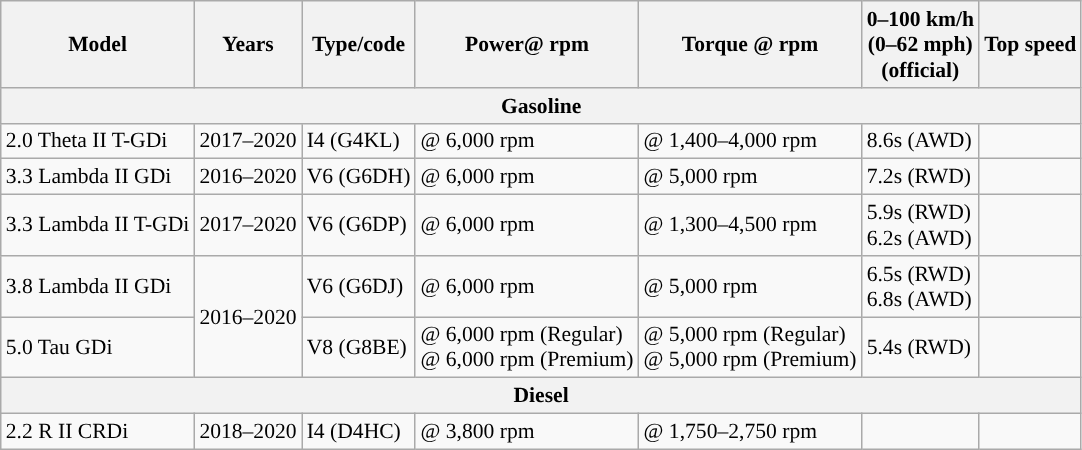<table class="wikitable sortable collapsible" style="text-align:left; font-size:90%;">
<tr>
<th>Model</th>
<th>Years</th>
<th>Type/code</th>
<th>Power@ rpm</th>
<th>Torque @ rpm</th>
<th>0–100 km/h<br>(0–62 mph)<br>(official)</th>
<th>Top speed</th>
</tr>
<tr>
<th colspan=7>Gasoline</th>
</tr>
<tr>
<td>2.0 Theta II T-GDi</td>
<td>2017–2020</td>
<td> I4 (G4KL)</td>
<td> @ 6,000 rpm</td>
<td> @ 1,400–4,000 rpm</td>
<td>8.6s (AWD)</td>
<td></td>
</tr>
<tr>
<td>3.3 Lambda II GDi</td>
<td>2016–2020</td>
<td> V6 (G6DH)</td>
<td> @ 6,000 rpm</td>
<td> @ 5,000 rpm</td>
<td>7.2s (RWD)</td>
<td></td>
</tr>
<tr>
<td>3.3 Lambda II T-GDi</td>
<td>2017–2020</td>
<td> V6 (G6DP)</td>
<td> @ 6,000 rpm</td>
<td> @ 1,300–4,500 rpm</td>
<td>5.9s (RWD)<br>6.2s (AWD)</td>
<td></td>
</tr>
<tr>
<td>3.8 Lambda II GDi</td>
<td rowspan=2>2016–2020</td>
<td> V6 (G6DJ)</td>
<td> @ 6,000 rpm</td>
<td> @ 5,000 rpm</td>
<td>6.5s (RWD)<br>6.8s (AWD)</td>
<td></td>
</tr>
<tr>
<td>5.0 Tau GDi</td>
<td> V8 (G8BE)</td>
<td> @ 6,000 rpm (Regular)<br> @ 6,000 rpm (Premium)</td>
<td> @ 5,000 rpm (Regular)<br> @ 5,000 rpm (Premium)</td>
<td>5.4s (RWD)</td>
<td></td>
</tr>
<tr>
<th colspan=7>Diesel</th>
</tr>
<tr>
<td>2.2 R II CRDi</td>
<td>2018–2020</td>
<td> I4 (D4HC)</td>
<td> @ 3,800 rpm</td>
<td> @ 1,750–2,750 rpm</td>
<td></td>
<td></td>
</tr>
</table>
